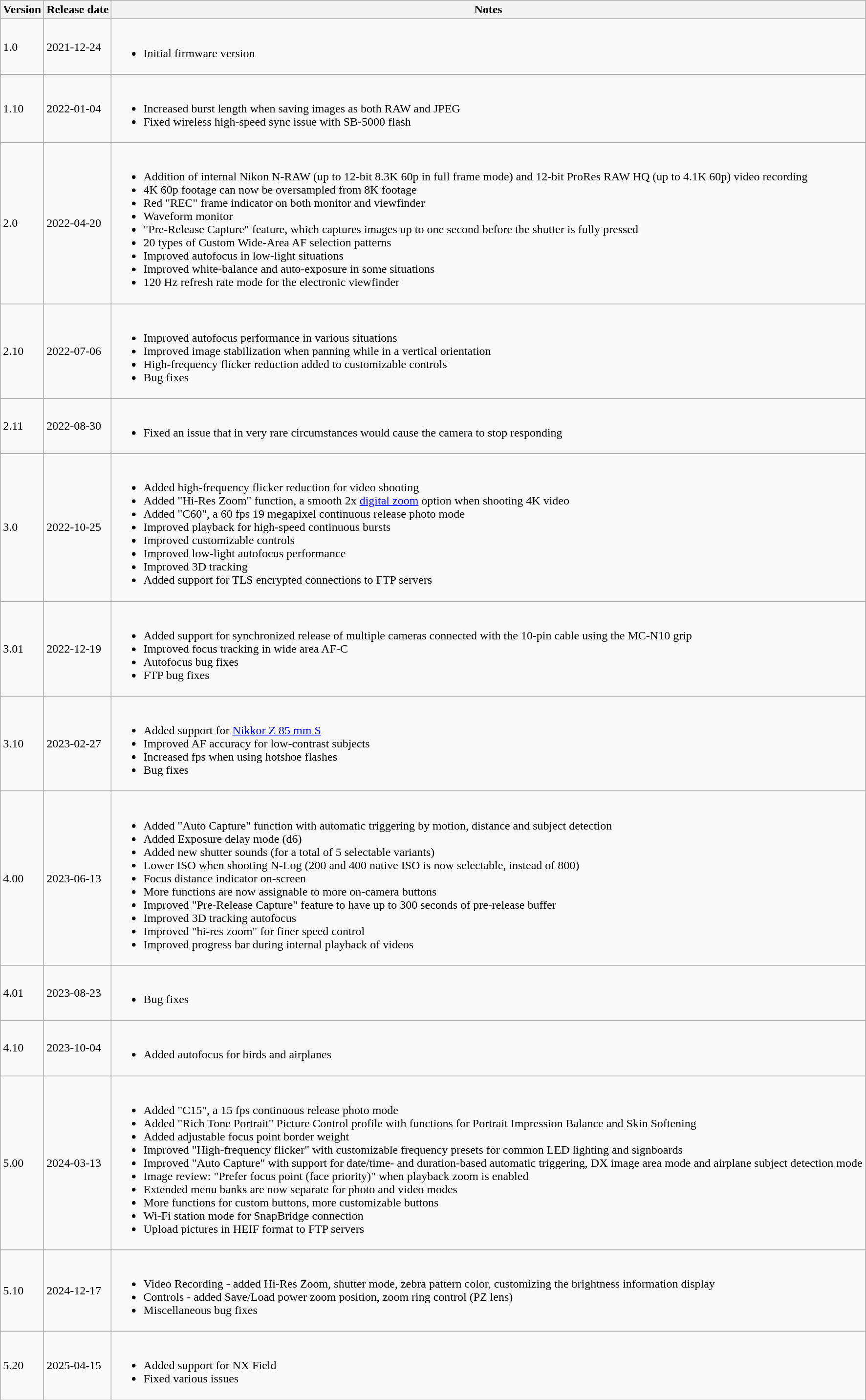<table class="wikitable mw-collapsible">
<tr>
<th>Version</th>
<th>Release date</th>
<th>Notes</th>
</tr>
<tr>
<td>1.0</td>
<td>2021-12-24</td>
<td><br><ul><li>Initial firmware version</li></ul></td>
</tr>
<tr>
<td>1.10</td>
<td>2022-01-04</td>
<td><br><ul><li>Increased burst length when saving images as both RAW and JPEG</li><li>Fixed wireless high-speed sync issue with SB-5000 flash</li></ul></td>
</tr>
<tr>
<td>2.0</td>
<td>2022-04-20</td>
<td><br><ul><li>Addition of internal Nikon N-RAW (up to 12-bit 8.3K 60p in full frame mode) and 12-bit ProRes RAW HQ (up to 4.1K 60p) video recording</li><li>4K 60p footage can now be oversampled from 8K footage</li><li>Red "REC" frame indicator on both monitor and viewfinder</li><li>Waveform monitor</li><li>"Pre-Release Capture" feature, which captures images up to one second before the shutter is fully pressed</li><li>20 types of Custom Wide-Area AF selection patterns</li><li>Improved autofocus in low-light situations</li><li>Improved white-balance and auto-exposure in some situations</li><li>120 Hz refresh rate mode for the electronic viewfinder</li></ul></td>
</tr>
<tr>
<td>2.10</td>
<td>2022-07-06</td>
<td><br><ul><li>Improved autofocus performance in various situations</li><li>Improved image stabilization when panning while in a vertical orientation</li><li>High-frequency flicker reduction added to customizable controls</li><li>Bug fixes</li></ul></td>
</tr>
<tr>
<td>2.11</td>
<td>2022-08-30</td>
<td><br><ul><li>Fixed an issue that in very rare circumstances would cause the camera to stop responding</li></ul></td>
</tr>
<tr>
<td>3.0</td>
<td>2022-10-25</td>
<td><br><ul><li>Added high-frequency flicker reduction for video shooting</li><li>Added "Hi-Res Zoom" function, a smooth 2x <a href='#'>digital zoom</a> option when shooting 4K video</li><li>Added "C60", a 60 fps 19 megapixel continuous release photo mode</li><li>Improved playback for high-speed continuous bursts</li><li>Improved customizable controls</li><li>Improved low-light autofocus performance</li><li>Improved 3D tracking</li><li>Added support for TLS encrypted connections to FTP servers</li></ul></td>
</tr>
<tr>
<td>3.01</td>
<td>2022-12-19</td>
<td><br><ul><li>Added support for synchronized release of multiple cameras connected with the 10-pin cable using the MC-N10 grip</li><li>Improved focus tracking in wide area AF-C</li><li>Autofocus bug fixes</li><li>FTP bug fixes</li></ul></td>
</tr>
<tr>
<td>3.10</td>
<td>2023-02-27</td>
<td><br><ul><li>Added support for <a href='#'>Nikkor Z 85 mm  S</a></li><li>Improved AF accuracy for low-contrast subjects</li><li>Increased fps when using hotshoe flashes</li><li>Bug fixes</li></ul></td>
</tr>
<tr>
<td>4.00</td>
<td>2023-06-13</td>
<td><br><ul><li>Added "Auto Capture" function with automatic triggering by motion, distance and subject detection</li><li>Added Exposure delay mode (d6)</li><li>Added new shutter sounds (for a total of 5 selectable variants)</li><li>Lower ISO when shooting N-Log (200 and 400 native ISO is now selectable, instead of 800)</li><li>Focus distance indicator on-screen</li><li>More functions are now assignable to more on-camera buttons</li><li>Improved "Pre-Release Capture" feature to have up to 300 seconds of pre-release buffer</li><li>Improved 3D tracking autofocus</li><li>Improved "hi-res zoom" for finer speed control</li><li>Improved progress bar during internal playback of videos</li></ul></td>
</tr>
<tr>
<td>4.01</td>
<td>2023-08-23</td>
<td><br><ul><li>Bug fixes</li></ul></td>
</tr>
<tr>
<td>4.10</td>
<td>2023-10-04</td>
<td><br><ul><li>Added autofocus for birds and airplanes</li></ul></td>
</tr>
<tr>
<td>5.00</td>
<td>2024-03-13</td>
<td><br><ul><li>Added "C15", a 15 fps continuous release photo mode</li><li>Added "Rich Tone Portrait" Picture Control profile with functions for Portrait Impression Balance and Skin Softening</li><li>Added adjustable focus point border weight</li><li>Improved "High-frequency flicker" with customizable frequency presets for common LED lighting and signboards</li><li>Improved "Auto Capture" with support for date/time- and duration-based automatic triggering, DX image area mode and airplane subject detection mode</li><li>Image review: "Prefer focus point (face priority)" when playback zoom is enabled</li><li>Extended menu banks are now separate for photo and video modes</li><li>More functions for custom buttons, more customizable buttons</li><li>Wi-Fi station mode for SnapBridge connection</li><li>Upload pictures in HEIF format to FTP servers</li></ul></td>
</tr>
<tr>
<td>5.10</td>
<td>2024-12-17</td>
<td><br><ul><li>Video Recording - added Hi-Res Zoom, shutter mode, zebra pattern color, customizing the brightness information display</li><li>Controls - added Save/Load power zoom position, zoom ring control (PZ lens)</li><li>Miscellaneous bug fixes</li></ul></td>
</tr>
<tr>
<td>5.20</td>
<td>2025-04-15</td>
<td><br><ul><li>Added support for NX Field</li><li>Fixed various issues</li></ul></td>
</tr>
</table>
